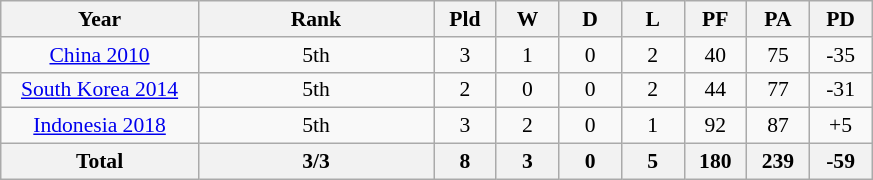<table class="wikitable" style="text-align: center;font-size:90%;">
<tr>
<th width=125>Year</th>
<th width=150>Rank</th>
<th width=35>Pld</th>
<th width=35>W</th>
<th width=35>D</th>
<th width=35>L</th>
<th width=35>PF</th>
<th width=35>PA</th>
<th width=35>PD</th>
</tr>
<tr>
<td><a href='#'>China 2010</a></td>
<td>5th</td>
<td>3</td>
<td>1</td>
<td>0</td>
<td>2</td>
<td>40</td>
<td>75</td>
<td>-35</td>
</tr>
<tr>
<td><a href='#'>South Korea 2014</a></td>
<td>5th</td>
<td>2</td>
<td>0</td>
<td>0</td>
<td>2</td>
<td>44</td>
<td>77</td>
<td>-31</td>
</tr>
<tr>
<td><a href='#'>Indonesia 2018</a></td>
<td>5th</td>
<td>3</td>
<td>2</td>
<td>0</td>
<td>1</td>
<td>92</td>
<td>87</td>
<td>+5</td>
</tr>
<tr>
<th>Total</th>
<th>3/3</th>
<th>8</th>
<th>3</th>
<th>0</th>
<th>5</th>
<th>180</th>
<th>239</th>
<th>-59</th>
</tr>
</table>
